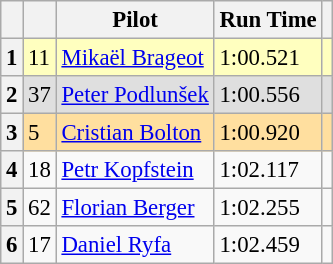<table class="wikitable" style="font-size: 95%;">
<tr>
<th></th>
<th></th>
<th>Pilot</th>
<th>Run Time</th>
<th></th>
</tr>
<tr>
<th>1</th>
<td style="background:#ffffbf;">11</td>
<td style="background:#ffffbf;"> <a href='#'>Mikaël Brageot</a></td>
<td style="background:#ffffbf;">1:00.521</td>
<td style="background:#ffffbf;"></td>
</tr>
<tr>
<th>2</th>
<td style="background:#dfdfdf;">37</td>
<td style="background:#dfdfdf;"> <a href='#'>Peter Podlunšek</a></td>
<td style="background:#dfdfdf;">1:00.556</td>
<td style="background:#dfdfdf;"></td>
</tr>
<tr>
<th>3</th>
<td style="background:#ffdf9f;">5</td>
<td style="background:#ffdf9f;"> <a href='#'>Cristian Bolton</a></td>
<td style="background:#ffdf9f;">1:00.920</td>
<td style="background:#ffdf9f;"></td>
</tr>
<tr>
<th>4</th>
<td>18</td>
<td> <a href='#'>Petr Kopfstein</a></td>
<td>1:02.117</td>
<td></td>
</tr>
<tr>
<th>5</th>
<td>62</td>
<td> <a href='#'>Florian Berger</a></td>
<td>1:02.255</td>
<td></td>
</tr>
<tr>
<th>6</th>
<td>17</td>
<td> <a href='#'>Daniel Ryfa</a></td>
<td>1:02.459</td>
<td></td>
</tr>
</table>
